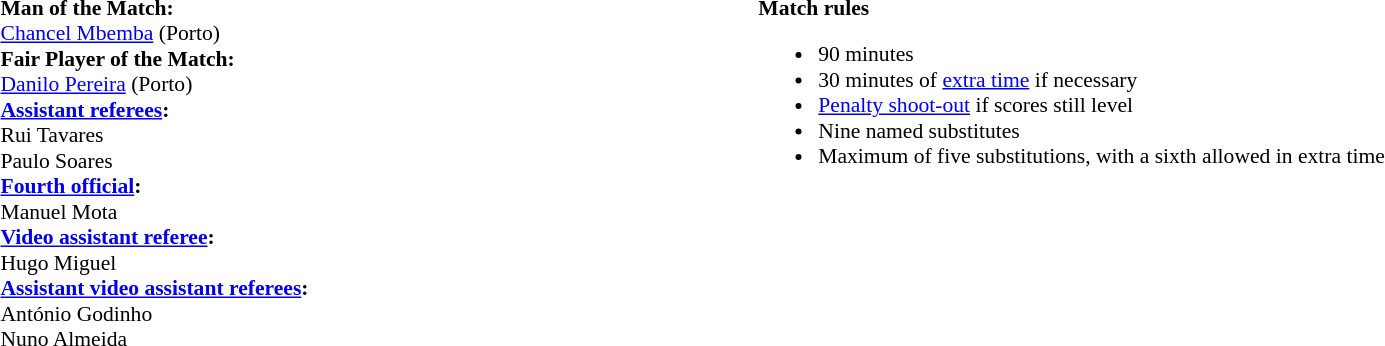<table style="width:100%; font-size:90%;">
<tr>
<td><br><strong>Man of the Match:</strong>
<br><a href='#'>Chancel Mbemba</a> (Porto)
<br><strong>Fair Player of the Match:</strong>
<br><a href='#'>Danilo Pereira</a> (Porto)<br><strong><a href='#'>Assistant referees</a>:</strong>
<br>Rui Tavares
<br>Paulo Soares
<br><strong><a href='#'>Fourth official</a>:</strong>
<br>Manuel Mota
<br><strong><a href='#'>Video assistant referee</a>:</strong>
<br>Hugo Miguel
<br><strong><a href='#'>Assistant video assistant referees</a>:</strong>
<br>António Godinho
<br>Nuno Almeida</td>
<td style="width:60%; vertical-align:top;"><br><strong>Match rules</strong><ul><li>90 minutes</li><li>30 minutes of <a href='#'>extra time</a> if necessary</li><li><a href='#'>Penalty shoot-out</a> if scores still level</li><li>Nine named substitutes</li><li>Maximum of five substitutions, with a sixth allowed in extra time</li></ul></td>
</tr>
</table>
